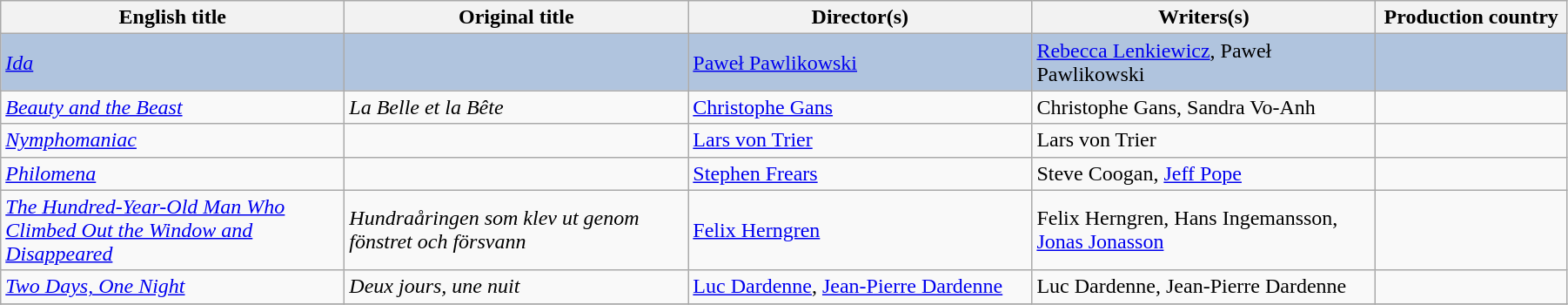<table class="wikitable" width="95%" cellpadding="5">
<tr>
<th width="18%">English title</th>
<th width="18%">Original title</th>
<th width="18%">Director(s)</th>
<th width="18%">Writers(s)</th>
<th width="10%">Production country</th>
</tr>
<tr style="background:#B0C4DE;">
<td><em><a href='#'>Ida</a></em></td>
<td></td>
<td><a href='#'>Paweł Pawlikowski</a></td>
<td><a href='#'>Rebecca Lenkiewicz</a>, Paweł Pawlikowski</td>
<td> </td>
</tr>
<tr>
<td><em><a href='#'>Beauty and the Beast</a></em></td>
<td><em>La Belle et la Bête</em></td>
<td><a href='#'>Christophe Gans</a></td>
<td>Christophe Gans, Sandra Vo-Anh</td>
<td> </td>
</tr>
<tr>
<td><em><a href='#'>Nymphomaniac</a></em></td>
<td></td>
<td><a href='#'>Lars von Trier</a></td>
<td>Lars von Trier</td>
<td>   </td>
</tr>
<tr>
<td><em><a href='#'>Philomena</a></em></td>
<td></td>
<td><a href='#'>Stephen Frears</a></td>
<td>Steve Coogan, <a href='#'>Jeff Pope</a></td>
<td></td>
</tr>
<tr>
<td><em><a href='#'>The Hundred-Year-Old Man Who Climbed Out the Window and Disappeared</a></em></td>
<td><em>Hundraåringen som klev ut genom fönstret och försvann</em></td>
<td><a href='#'>Felix Herngren</a></td>
<td>Felix Herngren, Hans Ingemansson, <a href='#'>Jonas Jonasson</a></td>
<td></td>
</tr>
<tr>
<td><em><a href='#'>Two Days, One Night</a></em></td>
<td><em>Deux jours, une nuit</em></td>
<td><a href='#'>Luc Dardenne</a>, <a href='#'>Jean-Pierre Dardenne</a></td>
<td>Luc Dardenne, Jean-Pierre Dardenne</td>
<td>  </td>
</tr>
<tr>
</tr>
</table>
